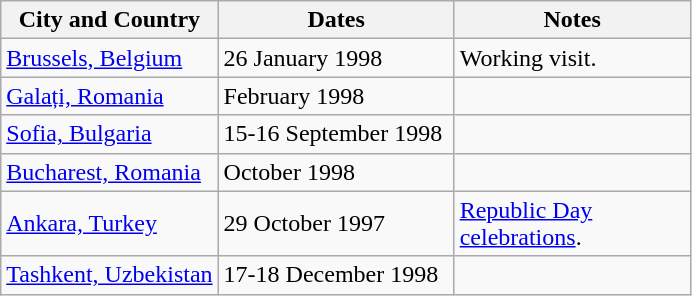<table class="wikitable">
<tr>
<th rowspan="1">City and Country</th>
<th rowspan="1" width="150">Dates</th>
<th rowspan="1" width="150">Notes</th>
</tr>
<tr>
<td> <a href='#'>Brussels, Belgium</a></td>
<td>26 January 1998</td>
<td>Working visit.</td>
</tr>
<tr>
<td> <a href='#'>Galați, Romania</a></td>
<td>February 1998</td>
<td></td>
</tr>
<tr>
<td> <a href='#'>Sofia, Bulgaria</a></td>
<td>15-16 September 1998</td>
<td></td>
</tr>
<tr>
<td> <a href='#'>Bucharest, Romania</a></td>
<td>October 1998</td>
<td></td>
</tr>
<tr>
<td> <a href='#'>Ankara, Turkey</a></td>
<td>29 October 1997</td>
<td><a href='#'>Republic Day celebrations</a>.</td>
</tr>
<tr>
<td> <a href='#'>Tashkent, Uzbekistan</a></td>
<td>17-18 December 1998</td>
<td></td>
</tr>
</table>
